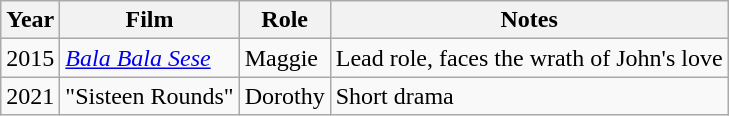<table class="wikitable">
<tr>
<th>Year</th>
<th>Film</th>
<th>Role</th>
<th>Notes</th>
</tr>
<tr>
<td>2015</td>
<td><em><a href='#'>Bala Bala Sese</a></em></td>
<td>Maggie</td>
<td>Lead role, faces the wrath of John's love</td>
</tr>
<tr>
<td>2021</td>
<td>"Sisteen Rounds"</td>
<td>Dorothy</td>
<td>Short drama</td>
</tr>
</table>
